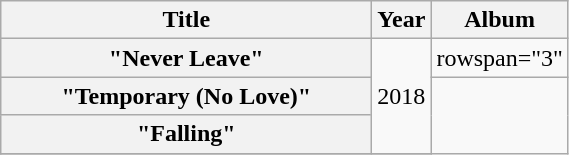<table class="wikitable plainrowheaders" style="text-align:center;">
<tr>
<th style="width:15em;">Title</th>
<th>Year</th>
<th>Album</th>
</tr>
<tr>
<th scope="row">"Never Leave"</th>
<td rowspan="3">2018</td>
<td>rowspan="3" </td>
</tr>
<tr>
<th scope="row">"Temporary (No Love)"</th>
</tr>
<tr>
<th scope="row">"Falling"</th>
</tr>
<tr>
</tr>
</table>
